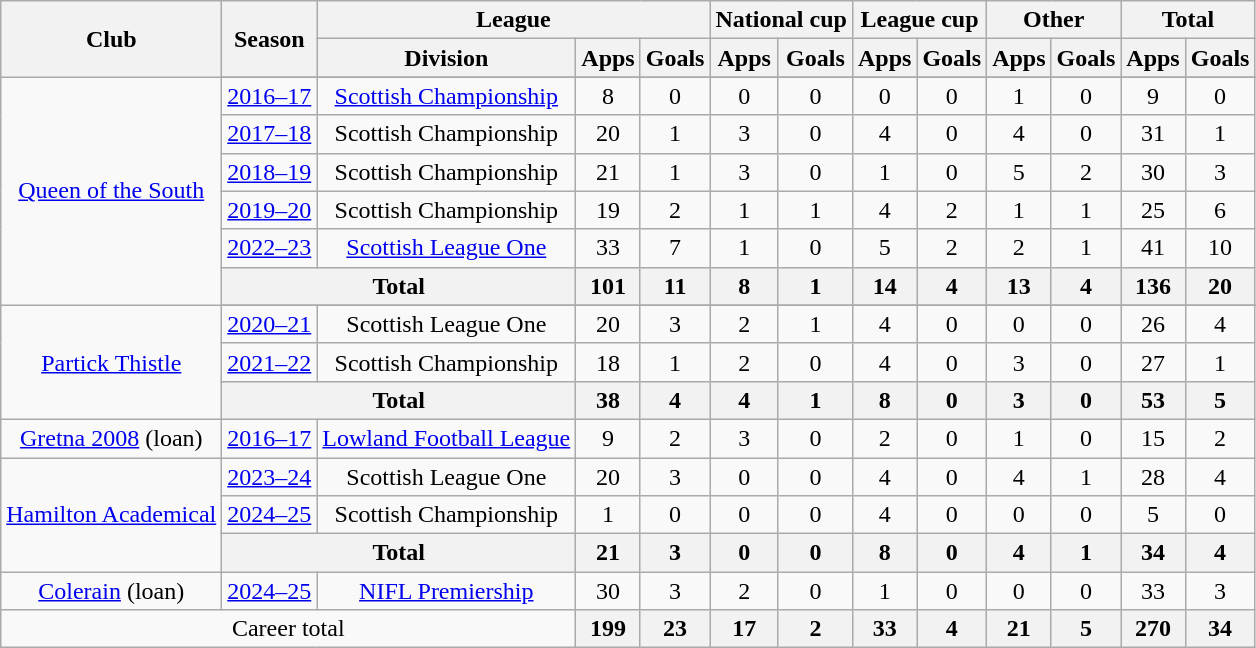<table class="wikitable" style="text-align:center">
<tr>
<th rowspan="2">Club</th>
<th rowspan="2">Season</th>
<th colspan="3">League</th>
<th colspan="2">National cup</th>
<th colspan="2">League cup</th>
<th colspan="2">Other</th>
<th colspan="2">Total</th>
</tr>
<tr>
<th>Division</th>
<th>Apps</th>
<th>Goals</th>
<th>Apps</th>
<th>Goals</th>
<th>Apps</th>
<th>Goals</th>
<th>Apps</th>
<th>Goals</th>
<th>Apps</th>
<th>Goals</th>
</tr>
<tr>
<td rowspan="7"><a href='#'>Queen of the South</a></td>
</tr>
<tr>
<td><a href='#'>2016–17</a></td>
<td><a href='#'>Scottish Championship</a></td>
<td>8</td>
<td>0</td>
<td>0</td>
<td>0</td>
<td>0</td>
<td>0</td>
<td>1</td>
<td>0</td>
<td>9</td>
<td>0</td>
</tr>
<tr>
<td><a href='#'>2017–18</a></td>
<td>Scottish Championship</td>
<td>20</td>
<td>1</td>
<td>3</td>
<td>0</td>
<td>4</td>
<td>0</td>
<td>4</td>
<td>0</td>
<td>31</td>
<td>1</td>
</tr>
<tr>
<td><a href='#'>2018–19</a></td>
<td>Scottish Championship</td>
<td>21</td>
<td>1</td>
<td>3</td>
<td>0</td>
<td>1</td>
<td>0</td>
<td>5</td>
<td>2</td>
<td>30</td>
<td>3</td>
</tr>
<tr>
<td><a href='#'>2019–20</a></td>
<td>Scottish Championship</td>
<td>19</td>
<td>2</td>
<td>1</td>
<td>1</td>
<td>4</td>
<td>2</td>
<td>1</td>
<td>1</td>
<td>25</td>
<td>6</td>
</tr>
<tr>
<td><a href='#'>2022–23</a></td>
<td><a href='#'>Scottish League One</a></td>
<td>33</td>
<td>7</td>
<td>1</td>
<td>0</td>
<td>5</td>
<td>2</td>
<td>2</td>
<td>1</td>
<td>41</td>
<td>10</td>
</tr>
<tr>
<th colspan="2">Total</th>
<th>101</th>
<th>11</th>
<th>8</th>
<th>1</th>
<th>14</th>
<th>4</th>
<th>13</th>
<th>4</th>
<th>136</th>
<th>20</th>
</tr>
<tr>
<td rowspan="4"><a href='#'>Partick Thistle</a></td>
</tr>
<tr>
<td><a href='#'>2020–21</a></td>
<td>Scottish League One</td>
<td>20</td>
<td>3</td>
<td>2</td>
<td>1</td>
<td>4</td>
<td>0</td>
<td>0</td>
<td>0</td>
<td>26</td>
<td>4</td>
</tr>
<tr>
<td><a href='#'>2021–22</a></td>
<td>Scottish Championship</td>
<td>18</td>
<td>1</td>
<td>2</td>
<td>0</td>
<td>4</td>
<td>0</td>
<td>3</td>
<td>0</td>
<td>27</td>
<td>1</td>
</tr>
<tr>
<th colspan="2">Total</th>
<th>38</th>
<th>4</th>
<th>4</th>
<th>1</th>
<th>8</th>
<th>0</th>
<th>3</th>
<th>0</th>
<th>53</th>
<th>5</th>
</tr>
<tr>
<td><a href='#'>Gretna 2008</a> (loan)</td>
<td><a href='#'>2016–17</a></td>
<td><a href='#'>Lowland Football League</a></td>
<td>9</td>
<td>2</td>
<td>3</td>
<td>0</td>
<td>2</td>
<td>0</td>
<td>1</td>
<td>0</td>
<td>15</td>
<td>2</td>
</tr>
<tr>
<td rowspan="3"><a href='#'>Hamilton Academical</a></td>
<td><a href='#'>2023–24</a></td>
<td>Scottish League One</td>
<td>20</td>
<td>3</td>
<td>0</td>
<td>0</td>
<td>4</td>
<td>0</td>
<td>4</td>
<td>1</td>
<td>28</td>
<td>4</td>
</tr>
<tr>
<td><a href='#'>2024–25</a></td>
<td>Scottish Championship</td>
<td>1</td>
<td>0</td>
<td>0</td>
<td>0</td>
<td>4</td>
<td>0</td>
<td>0</td>
<td>0</td>
<td>5</td>
<td>0</td>
</tr>
<tr>
<th colspan="2">Total</th>
<th>21</th>
<th>3</th>
<th>0</th>
<th>0</th>
<th>8</th>
<th>0</th>
<th>4</th>
<th>1</th>
<th>34</th>
<th>4</th>
</tr>
<tr>
<td><a href='#'>Colerain</a> (loan)</td>
<td><a href='#'>2024–25</a></td>
<td><a href='#'>NIFL Premiership</a></td>
<td>30</td>
<td>3</td>
<td>2</td>
<td>0</td>
<td>1</td>
<td>0</td>
<td>0</td>
<td>0</td>
<td>33</td>
<td>3</td>
</tr>
<tr>
<td colspan="3">Career total</td>
<th>199</th>
<th>23</th>
<th>17</th>
<th>2</th>
<th>33</th>
<th>4</th>
<th>21</th>
<th>5</th>
<th>270</th>
<th>34</th>
</tr>
</table>
